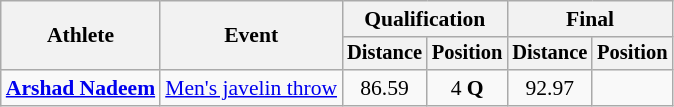<table class=wikitable style="font-size:90%">
<tr>
<th rowspan="2">Athlete</th>
<th rowspan="2">Event</th>
<th colspan="2">Qualification</th>
<th colspan="2">Final</th>
</tr>
<tr style="font-size:95%">
<th>Distance</th>
<th>Position</th>
<th>Distance</th>
<th>Position</th>
</tr>
<tr align=center>
<td align=left><strong><a href='#'>Arshad Nadeem</a></strong></td>
<td align=left><a href='#'>Men's javelin throw</a></td>
<td>86.59 </td>
<td>4 <strong>Q</strong></td>
<td>92.97 </td>
<td></td>
</tr>
</table>
